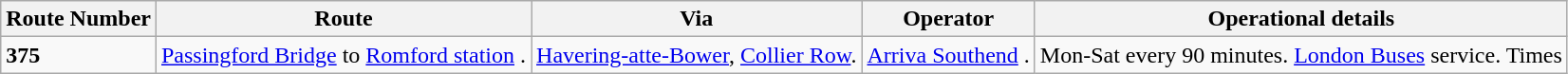<table class="wikitable">
<tr>
<th>Route Number</th>
<th>Route</th>
<th>Via</th>
<th>Operator</th>
<th>Operational details</th>
</tr>
<tr>
<td><strong>375</strong> </td>
<td><a href='#'>Passingford Bridge</a> to <a href='#'>Romford station</a> .</td>
<td><a href='#'>Havering-atte-Bower</a>, <a href='#'>Collier Row</a>.</td>
<td><a href='#'>Arriva Southend</a> .</td>
<td>Mon-Sat every 90 minutes. <a href='#'>London Buses</a> service. Times</td>
</tr>
</table>
